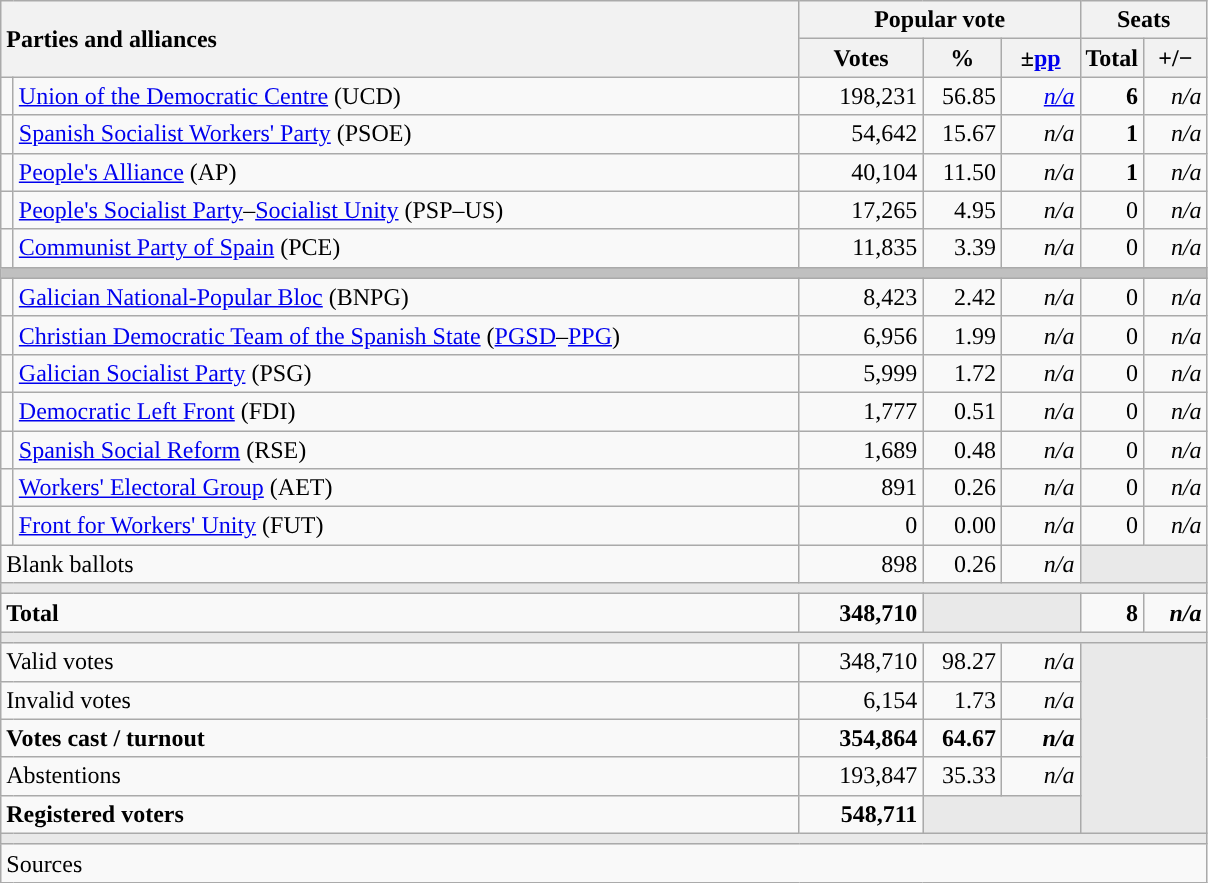<table class="wikitable" style="text-align:right;">
<tr>
<th style="text-align:left;" rowspan="2" colspan="2" width="525">Parties and alliances</th>
<th colspan="3">Popular vote</th>
<th colspan="2">Seats</th>
</tr>
<tr>
<th width="75">Votes</th>
<th width="45">%</th>
<th width="45">±<a href='#'>pp</a></th>
<th width="35">Total</th>
<th width="35">+/−</th>
</tr>
<tr>
<td width="1" style="color:inherit;background:"></td>
<td align="left"><a href='#'>Union of the Democratic Centre</a> (UCD)</td>
<td>198,231</td>
<td>56.85</td>
<td><em><a href='#'>n/a</a></em></td>
<td><strong>6</strong></td>
<td><em>n/a</em></td>
</tr>
<tr>
<td style="color:inherit;background:"></td>
<td align="left"><a href='#'>Spanish Socialist Workers' Party</a> (PSOE)</td>
<td>54,642</td>
<td>15.67</td>
<td><em>n/a</em></td>
<td><strong>1</strong></td>
<td><em>n/a</em></td>
</tr>
<tr>
<td style="color:inherit;background:"></td>
<td align="left"><a href='#'>People's Alliance</a> (AP)</td>
<td>40,104</td>
<td>11.50</td>
<td><em>n/a</em></td>
<td><strong>1</strong></td>
<td><em>n/a</em></td>
</tr>
<tr>
<td style="color:inherit;background:"></td>
<td align="left"><a href='#'>People's Socialist Party</a>–<a href='#'>Socialist Unity</a> (PSP–US)</td>
<td>17,265</td>
<td>4.95</td>
<td><em>n/a</em></td>
<td>0</td>
<td><em>n/a</em></td>
</tr>
<tr>
<td style="color:inherit;background:"></td>
<td align="left"><a href='#'>Communist Party of Spain</a> (PCE)</td>
<td>11,835</td>
<td>3.39</td>
<td><em>n/a</em></td>
<td>0</td>
<td><em>n/a</em></td>
</tr>
<tr>
<td colspan="7" bgcolor="#C0C0C0"></td>
</tr>
<tr>
<td style="color:inherit;background:"></td>
<td align="left"><a href='#'>Galician National-Popular Bloc</a> (BNPG)</td>
<td>8,423</td>
<td>2.42</td>
<td><em>n/a</em></td>
<td>0</td>
<td><em>n/a</em></td>
</tr>
<tr>
<td style="color:inherit;background:"></td>
<td align="left"><a href='#'>Christian Democratic Team of the Spanish State</a> (<a href='#'>PGSD</a>–<a href='#'>PPG</a>)</td>
<td>6,956</td>
<td>1.99</td>
<td><em>n/a</em></td>
<td>0</td>
<td><em>n/a</em></td>
</tr>
<tr>
<td style="color:inherit;background:"></td>
<td align="left"><a href='#'>Galician Socialist Party</a> (PSG)</td>
<td>5,999</td>
<td>1.72</td>
<td><em>n/a</em></td>
<td>0</td>
<td><em>n/a</em></td>
</tr>
<tr>
<td style="color:inherit;background:"></td>
<td align="left"><a href='#'>Democratic Left Front</a> (FDI)</td>
<td>1,777</td>
<td>0.51</td>
<td><em>n/a</em></td>
<td>0</td>
<td><em>n/a</em></td>
</tr>
<tr>
<td style="color:inherit;background:"></td>
<td align="left"><a href='#'>Spanish Social Reform</a> (RSE)</td>
<td>1,689</td>
<td>0.48</td>
<td><em>n/a</em></td>
<td>0</td>
<td><em>n/a</em></td>
</tr>
<tr>
<td style="color:inherit;background:"></td>
<td align="left"><a href='#'>Workers' Electoral Group</a> (AET)</td>
<td>891</td>
<td>0.26</td>
<td><em>n/a</em></td>
<td>0</td>
<td><em>n/a</em></td>
</tr>
<tr>
<td style="color:inherit;background:"></td>
<td align="left"><a href='#'>Front for Workers' Unity</a> (FUT)</td>
<td>0</td>
<td>0.00</td>
<td><em>n/a</em></td>
<td>0</td>
<td><em>n/a</em></td>
</tr>
<tr>
<td align="left" colspan="2">Blank ballots</td>
<td>898</td>
<td>0.26</td>
<td><em>n/a</em></td>
<td bgcolor="#E9E9E9" colspan="2"></td>
</tr>
<tr>
<td colspan="7" bgcolor="#E9E9E9"></td>
</tr>
<tr style="font-weight:bold;">
<td align="left" colspan="2">Total</td>
<td>348,710</td>
<td bgcolor="#E9E9E9" colspan="2"></td>
<td>8</td>
<td><em>n/a</em></td>
</tr>
<tr>
<td colspan="7" bgcolor="#E9E9E9"></td>
</tr>
<tr>
<td align="left" colspan="2">Valid votes</td>
<td>348,710</td>
<td>98.27</td>
<td><em>n/a</em></td>
<td bgcolor="#E9E9E9" colspan="2" rowspan="5"></td>
</tr>
<tr>
<td align="left" colspan="2">Invalid votes</td>
<td>6,154</td>
<td>1.73</td>
<td><em>n/a</em></td>
</tr>
<tr style="font-weight:bold;">
<td align="left" colspan="2">Votes cast / turnout</td>
<td>354,864</td>
<td>64.67</td>
<td><em>n/a</em></td>
</tr>
<tr>
<td align="left" colspan="2">Abstentions</td>
<td>193,847</td>
<td>35.33</td>
<td><em>n/a</em></td>
</tr>
<tr style="font-weight:bold;">
<td align="left" colspan="2">Registered voters</td>
<td>548,711</td>
<td bgcolor="#E9E9E9" colspan="2"></td>
</tr>
<tr>
<td colspan="7" bgcolor="#E9E9E9"></td>
</tr>
<tr>
<td align="left" colspan="7">Sources</td>
</tr>
</table>
